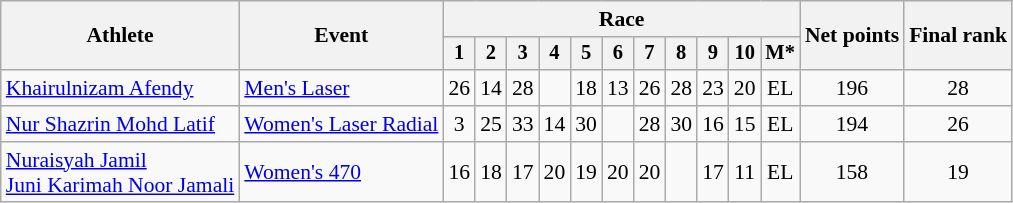<table class="wikitable" style="font-size:90%">
<tr>
<th rowspan="2">Athlete</th>
<th rowspan="2">Event</th>
<th colspan=11>Race</th>
<th rowspan=2>Net points</th>
<th rowspan=2>Final rank</th>
</tr>
<tr style="font-size:95%">
<th>1</th>
<th>2</th>
<th>3</th>
<th>4</th>
<th>5</th>
<th>6</th>
<th>7</th>
<th>8</th>
<th>9</th>
<th>10</th>
<th>M*</th>
</tr>
<tr align=center>
<td align=left><a href='#'>Khairulnizam Afendy</a></td>
<td align=left><a href='#'>Men's Laser</a></td>
<td>26</td>
<td>14</td>
<td>28</td>
<td></td>
<td>18</td>
<td>13</td>
<td>26</td>
<td>28</td>
<td>23</td>
<td>20</td>
<td>EL</td>
<td>196</td>
<td>28</td>
</tr>
<tr align=center>
<td align=left><a href='#'>Nur Shazrin Mohd Latif</a></td>
<td align=left><a href='#'>Women's Laser Radial</a></td>
<td>3</td>
<td>25</td>
<td>33</td>
<td>14</td>
<td>30</td>
<td></td>
<td>28</td>
<td>30</td>
<td>16</td>
<td>15</td>
<td>EL</td>
<td>194</td>
<td>26</td>
</tr>
<tr align=center>
<td align=left><a href='#'>Nuraisyah Jamil</a><br><a href='#'>Juni Karimah Noor Jamali</a></td>
<td align=left><a href='#'>Women's 470</a></td>
<td>16</td>
<td>18</td>
<td>17</td>
<td>20</td>
<td>19</td>
<td>20</td>
<td>20</td>
<td></td>
<td>17</td>
<td>11</td>
<td>EL</td>
<td>158</td>
<td>19</td>
</tr>
</table>
